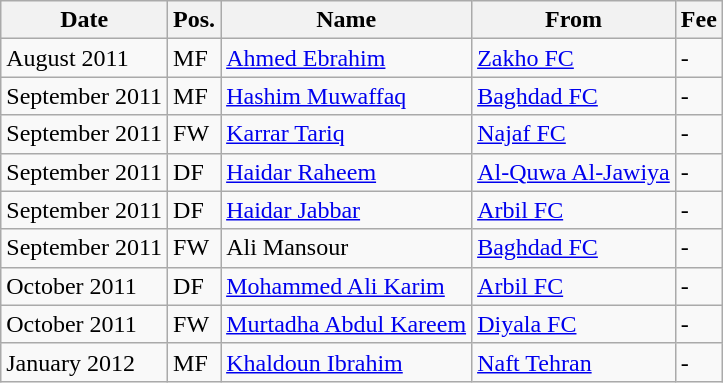<table class="wikitable">
<tr>
<th>Date</th>
<th>Pos.</th>
<th>Name</th>
<th>From</th>
<th>Fee</th>
</tr>
<tr>
<td>August 2011</td>
<td>MF</td>
<td> <a href='#'>Ahmed Ebrahim</a></td>
<td> <a href='#'>Zakho FC</a></td>
<td>-</td>
</tr>
<tr>
<td>September 2011</td>
<td>MF</td>
<td> <a href='#'>Hashim Muwaffaq</a></td>
<td> <a href='#'>Baghdad FC</a></td>
<td>-</td>
</tr>
<tr>
<td>September 2011</td>
<td>FW</td>
<td> <a href='#'>Karrar Tariq</a></td>
<td> <a href='#'>Najaf FC</a></td>
<td>-</td>
</tr>
<tr>
<td>September 2011</td>
<td>DF</td>
<td> <a href='#'>Haidar Raheem</a></td>
<td> <a href='#'>Al-Quwa Al-Jawiya</a></td>
<td>-</td>
</tr>
<tr>
<td>September 2011</td>
<td>DF</td>
<td> <a href='#'>Haidar Jabbar</a></td>
<td> <a href='#'>Arbil FC</a></td>
<td>-</td>
</tr>
<tr>
<td>September 2011</td>
<td>FW</td>
<td> Ali Mansour</td>
<td> <a href='#'>Baghdad FC</a></td>
<td>-</td>
</tr>
<tr>
<td>October 2011</td>
<td>DF</td>
<td> <a href='#'>Mohammed Ali Karim</a></td>
<td> <a href='#'>Arbil FC</a></td>
<td>-</td>
</tr>
<tr>
<td>October 2011</td>
<td>FW</td>
<td> <a href='#'>Murtadha Abdul Kareem</a></td>
<td> <a href='#'>Diyala FC</a></td>
<td>-</td>
</tr>
<tr>
<td>January 2012</td>
<td>MF</td>
<td> <a href='#'>Khaldoun Ibrahim</a></td>
<td> <a href='#'>Naft Tehran</a></td>
<td>-</td>
</tr>
</table>
